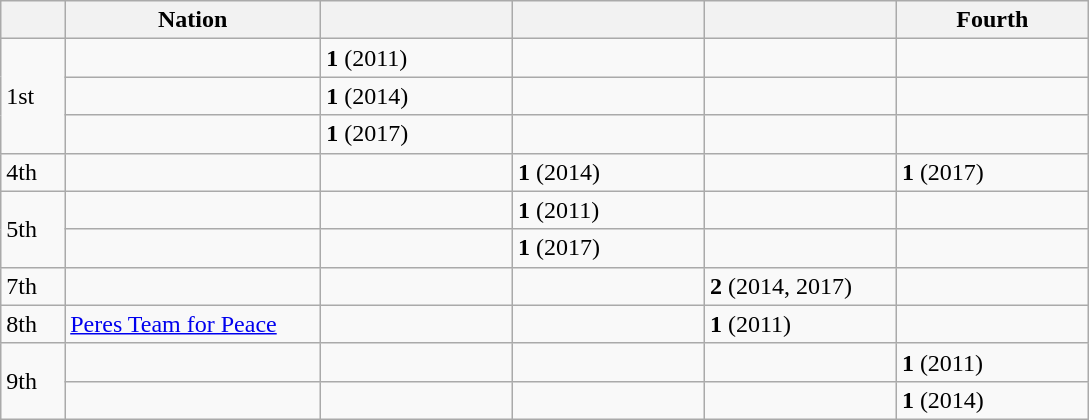<table class="wikitable" style="text-align: left;">
<tr>
<th width=5%></th>
<th width=20%>Nation</th>
<th width=15%></th>
<th width=15%></th>
<th width=15%></th>
<th width=15%>Fourth</th>
</tr>
<tr>
<td rowspan="3">1st</td>
<td></td>
<td><strong>1</strong> (2011)</td>
<td></td>
<td></td>
<td></td>
</tr>
<tr>
<td></td>
<td><strong>1</strong> (2014)</td>
<td></td>
<td></td>
<td></td>
</tr>
<tr>
<td></td>
<td><strong>1</strong> (2017)</td>
<td></td>
<td></td>
<td></td>
</tr>
<tr>
<td>4th</td>
<td></td>
<td></td>
<td><strong>1</strong> (2014)</td>
<td></td>
<td><strong>1</strong> (2017)</td>
</tr>
<tr>
<td rowspan="2">5th</td>
<td></td>
<td></td>
<td><strong>1</strong> (2011)</td>
<td></td>
<td></td>
</tr>
<tr>
<td></td>
<td></td>
<td><strong>1</strong> (2017)</td>
<td></td>
<td></td>
</tr>
<tr>
<td>7th</td>
<td></td>
<td></td>
<td></td>
<td><strong>2</strong> (2014, 2017)</td>
<td></td>
</tr>
<tr>
<td>8th</td>
<td> <a href='#'>Peres Team for Peace</a></td>
<td></td>
<td></td>
<td><strong>1</strong> (2011)</td>
<td></td>
</tr>
<tr>
<td rowspan="2">9th</td>
<td></td>
<td></td>
<td></td>
<td></td>
<td><strong>1</strong> (2011)</td>
</tr>
<tr>
<td></td>
<td></td>
<td></td>
<td></td>
<td><strong>1</strong> (2014)</td>
</tr>
</table>
